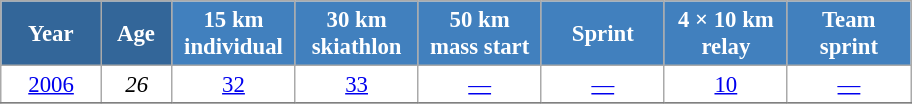<table class="wikitable" style="font-size:95%; text-align:center; border:grey solid 1px; border-collapse:collapse; background:#ffffff;">
<tr>
<th style="background-color:#369; color:white; width:60px;"> Year </th>
<th style="background-color:#369; color:white; width:40px;"> Age </th>
<th style="background-color:#4180be; color:white; width:75px;"> 15 km <br> individual </th>
<th style="background-color:#4180be; color:white; width:75px;"> 30 km <br> skiathlon </th>
<th style="background-color:#4180be; color:white; width:75px;"> 50 km <br> mass start </th>
<th style="background-color:#4180be; color:white; width:75px;"> Sprint </th>
<th style="background-color:#4180be; color:white; width:75px;"> 4 × 10 km <br> relay </th>
<th style="background-color:#4180be; color:white; width:75px;"> Team <br> sprint </th>
</tr>
<tr>
<td><a href='#'>2006</a></td>
<td><em>26</em></td>
<td><a href='#'>32</a></td>
<td><a href='#'>33</a></td>
<td><a href='#'>—</a></td>
<td><a href='#'>—</a></td>
<td><a href='#'>10</a></td>
<td><a href='#'>—</a></td>
</tr>
<tr>
</tr>
</table>
